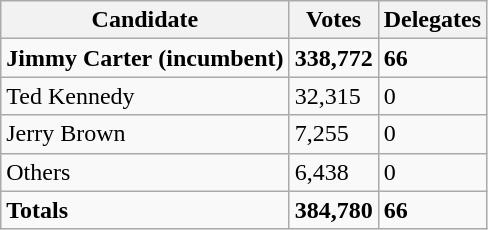<table class="wikitable">
<tr>
<th>Candidate</th>
<th>Votes</th>
<th>Delegates</th>
</tr>
<tr>
<td><strong>Jimmy Carter</strong> <strong>(incumbent)</strong></td>
<td><strong>338,772</strong></td>
<td><strong>66</strong></td>
</tr>
<tr>
<td>Ted Kennedy</td>
<td>32,315</td>
<td>0</td>
</tr>
<tr>
<td>Jerry Brown</td>
<td>7,255</td>
<td>0</td>
</tr>
<tr>
<td>Others</td>
<td>6,438</td>
<td>0</td>
</tr>
<tr>
<td><strong>Totals</strong></td>
<td><strong>384,780</strong></td>
<td><strong>66</strong></td>
</tr>
</table>
